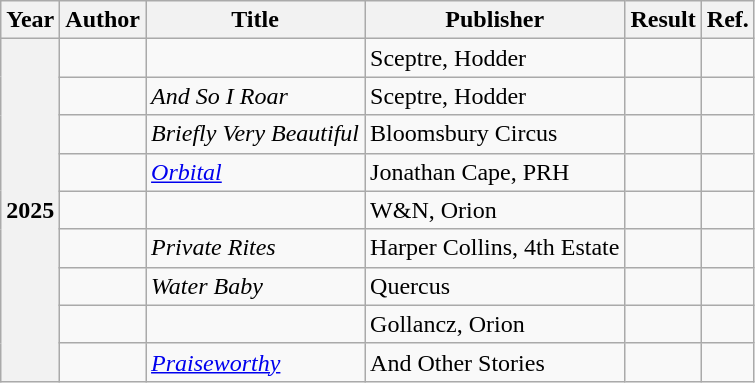<table class="wikitable sortable">
<tr>
<th>Year</th>
<th>Author</th>
<th>Title</th>
<th>Publisher</th>
<th>Result</th>
<th>Ref.</th>
</tr>
<tr>
<th rowspan="9">2025</th>
<td></td>
<td></td>
<td>Sceptre, Hodder</td>
<td></td>
<td></td>
</tr>
<tr>
<td></td>
<td><em>And So I Roar</em></td>
<td>Sceptre, Hodder</td>
<td></td>
<td></td>
</tr>
<tr>
<td></td>
<td><em>Briefly Very Beautiful</em></td>
<td>Bloomsbury Circus</td>
<td></td>
<td></td>
</tr>
<tr>
<td></td>
<td><em><a href='#'>Orbital</a></em></td>
<td>Jonathan Cape, PRH</td>
<td></td>
<td></td>
</tr>
<tr>
<td></td>
<td></td>
<td>W&N, Orion</td>
<td></td>
<td></td>
</tr>
<tr>
<td></td>
<td><em>Private Rites</em></td>
<td>Harper Collins, 4th Estate</td>
<td></td>
<td></td>
</tr>
<tr>
<td></td>
<td><em>Water Baby</em></td>
<td>Quercus</td>
<td></td>
<td></td>
</tr>
<tr>
<td></td>
<td></td>
<td>Gollancz, Orion</td>
<td></td>
<td></td>
</tr>
<tr>
<td></td>
<td><em><a href='#'>Praiseworthy</a></em></td>
<td>And Other Stories</td>
<td></td>
<td></td>
</tr>
</table>
